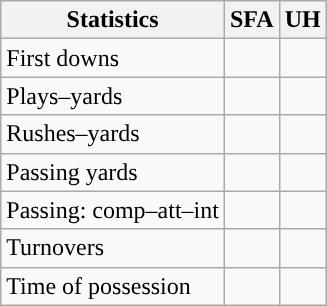<table class="wikitable" style="float:left">
<tr>
<th>Statistics</th>
<th>SFA</th>
<th>UH</th>
</tr>
<tr>
<td>First downs</td>
<td></td>
<td></td>
</tr>
<tr>
<td>Plays–yards</td>
<td></td>
<td></td>
</tr>
<tr>
<td>Rushes–yards</td>
<td></td>
<td></td>
</tr>
<tr>
<td>Passing yards</td>
<td></td>
<td></td>
</tr>
<tr>
<td>Passing: comp–att–int</td>
<td></td>
<td></td>
</tr>
<tr>
<td>Turnovers</td>
<td></td>
<td></td>
</tr>
<tr>
<td>Time of possession</td>
<td></td>
<td></td>
</tr>
</table>
